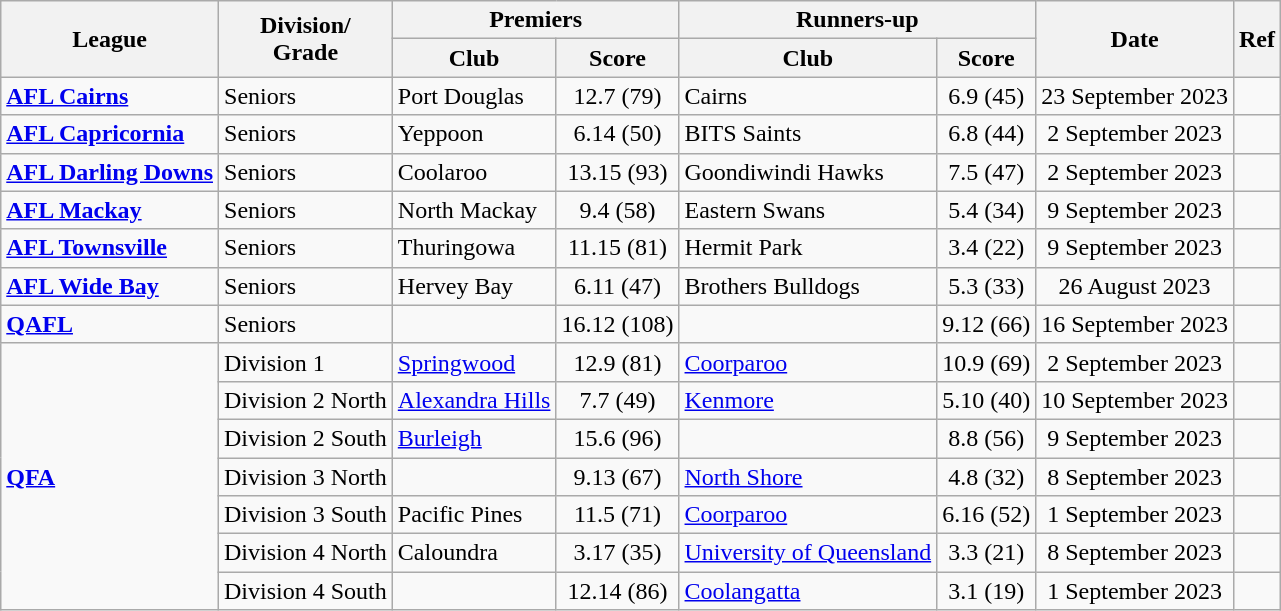<table class="wikitable" style=text-align:center>
<tr>
<th rowspan=2>League</th>
<th rowspan=2>Division/<br>Grade</th>
<th colspan=2>Premiers</th>
<th colspan=2>Runners-up</th>
<th rowspan=2>Date</th>
<th rowspan=2>Ref</th>
</tr>
<tr>
<th>Club</th>
<th>Score</th>
<th>Club</th>
<th>Score</th>
</tr>
<tr>
<td align=left><strong><a href='#'>AFL Cairns</a></strong></td>
<td align=left>Seniors</td>
<td align=left>Port Douglas</td>
<td>12.7 (79)</td>
<td align=left>Cairns</td>
<td>6.9 (45)</td>
<td>23 September 2023</td>
<td></td>
</tr>
<tr>
<td align=left><strong><a href='#'>AFL Capricornia</a></strong></td>
<td align=left>Seniors</td>
<td align=left>Yeppoon</td>
<td>6.14 (50)</td>
<td align=left>BITS Saints</td>
<td>6.8 (44)</td>
<td>2 September 2023</td>
<td></td>
</tr>
<tr>
<td align=left><strong><a href='#'>AFL Darling Downs</a></strong></td>
<td align=left>Seniors</td>
<td align=left>Coolaroo</td>
<td>13.15 (93)</td>
<td align=left>Goondiwindi Hawks</td>
<td>7.5 (47)</td>
<td>2 September 2023</td>
<td></td>
</tr>
<tr>
<td align=left><strong><a href='#'>AFL Mackay</a></strong></td>
<td align=left>Seniors</td>
<td align=left>North Mackay</td>
<td>9.4 (58)</td>
<td align=left>Eastern Swans</td>
<td>5.4 (34)</td>
<td>9 September 2023</td>
<td></td>
</tr>
<tr>
<td align=left><strong><a href='#'>AFL Townsville</a></strong></td>
<td align=left>Seniors</td>
<td align=left>Thuringowa</td>
<td>11.15 (81)</td>
<td align=left>Hermit Park</td>
<td>3.4 (22)</td>
<td>9 September 2023</td>
<td></td>
</tr>
<tr>
<td align=left><strong><a href='#'>AFL Wide Bay</a></strong></td>
<td align=left>Seniors</td>
<td align=left>Hervey Bay</td>
<td>6.11 (47)</td>
<td align=left>Brothers Bulldogs</td>
<td>5.3 (33)</td>
<td>26 August 2023</td>
<td></td>
</tr>
<tr>
<td align=left><strong><a href='#'>QAFL</a></strong></td>
<td align=left>Seniors</td>
<td align=left></td>
<td>16.12 (108)</td>
<td align=left></td>
<td>9.12 (66)</td>
<td>16 September 2023</td>
<td></td>
</tr>
<tr>
<td rowspan="7"; align=left><strong><a href='#'>QFA</a></strong></td>
<td align=left>Division 1</td>
<td align=left><a href='#'>Springwood</a></td>
<td>12.9 (81)</td>
<td align=left><a href='#'>Coorparoo</a></td>
<td>10.9 (69)</td>
<td>2 September 2023</td>
<td></td>
</tr>
<tr>
<td align=left>Division 2 North</td>
<td align=left><a href='#'>Alexandra Hills</a></td>
<td>7.7 (49)</td>
<td align=left><a href='#'>Kenmore</a></td>
<td>5.10 (40)</td>
<td>10 September 2023</td>
<td></td>
</tr>
<tr>
<td align=left>Division 2 South</td>
<td align=left><a href='#'>Burleigh</a></td>
<td>15.6 (96)</td>
<td align=left></td>
<td>8.8 (56)</td>
<td>9 September 2023</td>
<td></td>
</tr>
<tr>
<td align=left>Division 3 North</td>
<td align=left></td>
<td>9.13 (67)</td>
<td align=left><a href='#'>North Shore</a></td>
<td>4.8 (32)</td>
<td>8 September 2023</td>
<td></td>
</tr>
<tr>
<td align=left>Division 3 South</td>
<td align=left>Pacific Pines</td>
<td>11.5 (71)</td>
<td align=left><a href='#'>Coorparoo</a></td>
<td>6.16 (52)</td>
<td>1 September 2023</td>
<td></td>
</tr>
<tr>
<td align=left>Division 4 North</td>
<td align=left>Caloundra</td>
<td>3.17 (35)</td>
<td align=left><a href='#'>University of Queensland</a></td>
<td>3.3 (21)</td>
<td>8 September 2023</td>
<td></td>
</tr>
<tr>
<td align=left>Division 4 South</td>
<td align=left></td>
<td>12.14 (86)</td>
<td align=left><a href='#'>Coolangatta</a></td>
<td>3.1 (19)</td>
<td>1 September 2023</td>
<td></td>
</tr>
</table>
